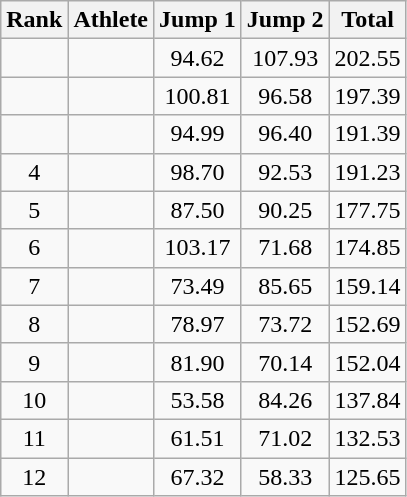<table class="wikitable" style="text-align:center">
<tr>
<th>Rank</th>
<th>Athlete</th>
<th>Jump 1</th>
<th>Jump 2</th>
<th>Total</th>
</tr>
<tr>
<td></td>
<td align="left"></td>
<td>94.62</td>
<td>107.93</td>
<td>202.55</td>
</tr>
<tr>
<td></td>
<td align="left"></td>
<td>100.81</td>
<td>96.58</td>
<td>197.39</td>
</tr>
<tr>
<td></td>
<td align="left"></td>
<td>94.99</td>
<td>96.40</td>
<td>191.39</td>
</tr>
<tr>
<td>4</td>
<td align="left"></td>
<td>98.70</td>
<td>92.53</td>
<td>191.23</td>
</tr>
<tr>
<td>5</td>
<td align="left"></td>
<td>87.50</td>
<td>90.25</td>
<td>177.75</td>
</tr>
<tr>
<td>6</td>
<td align="left"></td>
<td>103.17</td>
<td>71.68</td>
<td>174.85</td>
</tr>
<tr>
<td>7</td>
<td align="left"></td>
<td>73.49</td>
<td>85.65</td>
<td>159.14</td>
</tr>
<tr>
<td>8</td>
<td align="left"></td>
<td>78.97</td>
<td>73.72</td>
<td>152.69</td>
</tr>
<tr>
<td>9</td>
<td align="left"></td>
<td>81.90</td>
<td>70.14</td>
<td>152.04</td>
</tr>
<tr>
<td>10</td>
<td align="left"></td>
<td>53.58</td>
<td>84.26</td>
<td>137.84</td>
</tr>
<tr>
<td>11</td>
<td align="left"></td>
<td>61.51</td>
<td>71.02</td>
<td>132.53</td>
</tr>
<tr>
<td>12</td>
<td align="left"></td>
<td>67.32</td>
<td>58.33</td>
<td>125.65</td>
</tr>
</table>
